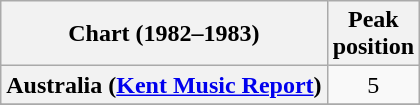<table class="wikitable sortable plainrowheaders" style="text-align:center;">
<tr>
<th>Chart (1982–1983)</th>
<th>Peak<br>position</th>
</tr>
<tr>
<th scope="row">Australia (<a href='#'>Kent Music Report</a>)</th>
<td style="text-align:center;">5</td>
</tr>
<tr>
</tr>
<tr>
</tr>
<tr>
</tr>
</table>
